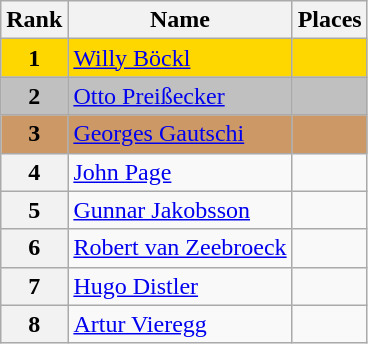<table class="wikitable">
<tr>
<th>Rank</th>
<th>Name</th>
<th>Places</th>
</tr>
<tr bgcolor="gold">
<td align="center"><strong>1</strong></td>
<td> <a href='#'>Willy Böckl</a></td>
<td></td>
</tr>
<tr bgcolor="silver">
<td align="center"><strong>2</strong></td>
<td> <a href='#'>Otto Preißecker</a></td>
<td></td>
</tr>
<tr bgcolor="cc9966">
<td align="center"><strong>3</strong></td>
<td> <a href='#'>Georges Gautschi</a></td>
<td></td>
</tr>
<tr>
<th>4</th>
<td> <a href='#'>John Page</a></td>
<td></td>
</tr>
<tr>
<th>5</th>
<td> <a href='#'>Gunnar Jakobsson</a></td>
<td></td>
</tr>
<tr>
<th>6</th>
<td> <a href='#'>Robert van Zeebroeck</a></td>
<td></td>
</tr>
<tr>
<th>7</th>
<td> <a href='#'>Hugo Distler</a></td>
<td></td>
</tr>
<tr>
<th>8</th>
<td> <a href='#'>Artur Vieregg</a></td>
<td></td>
</tr>
</table>
